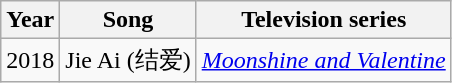<table class="wikitable">
<tr>
<th>Year</th>
<th>Song</th>
<th>Television series</th>
</tr>
<tr>
<td>2018</td>
<td>Jie Ai (结爱)</td>
<td><em><a href='#'>Moonshine and Valentine</a></em></td>
</tr>
</table>
